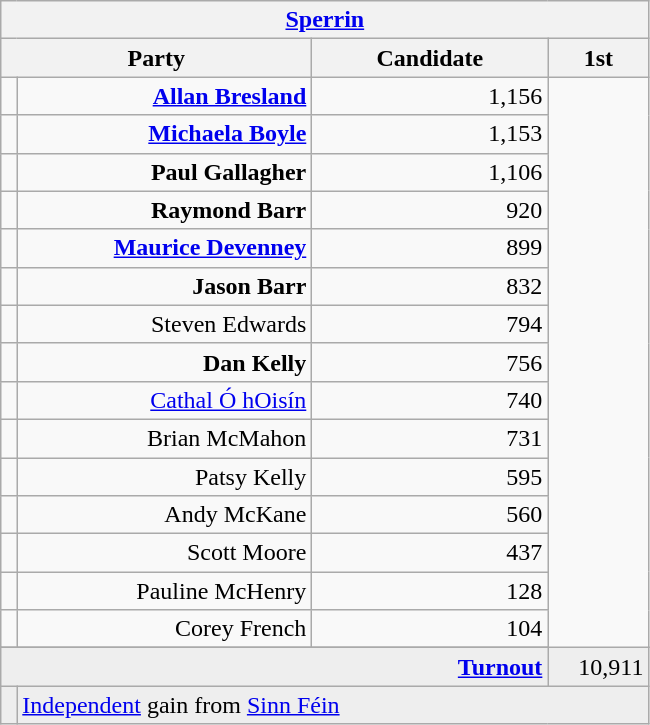<table class="wikitable">
<tr>
<th colspan="4" align="center"><a href='#'>Sperrin</a></th>
</tr>
<tr>
<th colspan="2" align="center" width=200>Party</th>
<th width=150>Candidate</th>
<th width=60>1st </th>
</tr>
<tr>
<td></td>
<td align="right"><strong><a href='#'>Allan Bresland</a></strong></td>
<td align="right">1,156</td>
</tr>
<tr>
<td></td>
<td align="right"><strong><a href='#'>Michaela Boyle</a></strong></td>
<td align="right">1,153</td>
</tr>
<tr>
<td></td>
<td align="right"><strong>Paul Gallagher</strong></td>
<td align="right">1,106</td>
</tr>
<tr>
<td></td>
<td align="right"><strong>Raymond Barr</strong></td>
<td align="right">920</td>
</tr>
<tr>
<td></td>
<td align="right"><strong><a href='#'>Maurice Devenney</a></strong></td>
<td align="right">899</td>
</tr>
<tr>
<td></td>
<td align="right"><strong>Jason Barr</strong></td>
<td align="right">832</td>
</tr>
<tr>
<td></td>
<td align="right">Steven Edwards</td>
<td align="right">794</td>
</tr>
<tr>
<td></td>
<td align="right"><strong>Dan Kelly</strong></td>
<td align="right">756</td>
</tr>
<tr>
<td></td>
<td align="right"><a href='#'>Cathal Ó hOisín</a></td>
<td align="right">740</td>
</tr>
<tr>
<td></td>
<td align="right">Brian McMahon</td>
<td align="right">731</td>
</tr>
<tr>
<td></td>
<td align="right">Patsy Kelly</td>
<td align="right">595</td>
</tr>
<tr>
<td></td>
<td align="right">Andy McKane</td>
<td align="right">560</td>
</tr>
<tr>
<td></td>
<td align="right">Scott Moore</td>
<td align="right">437</td>
</tr>
<tr>
<td></td>
<td align="right">Pauline McHenry</td>
<td align="right">128</td>
</tr>
<tr>
<td></td>
<td align="right">Corey French</td>
<td align="right">104</td>
</tr>
<tr>
</tr>
<tr bgcolor="EEEEEE">
<td colspan=3 align="right"><strong><a href='#'>Turnout</a></strong></td>
<td align="right">10,911</td>
</tr>
<tr bgcolor="EEEEEE">
<td bgcolor=></td>
<td colspan=4 bgcolor="EEEEEE"><a href='#'>Independent</a> gain from <a href='#'>Sinn Féin</a></td>
</tr>
</table>
